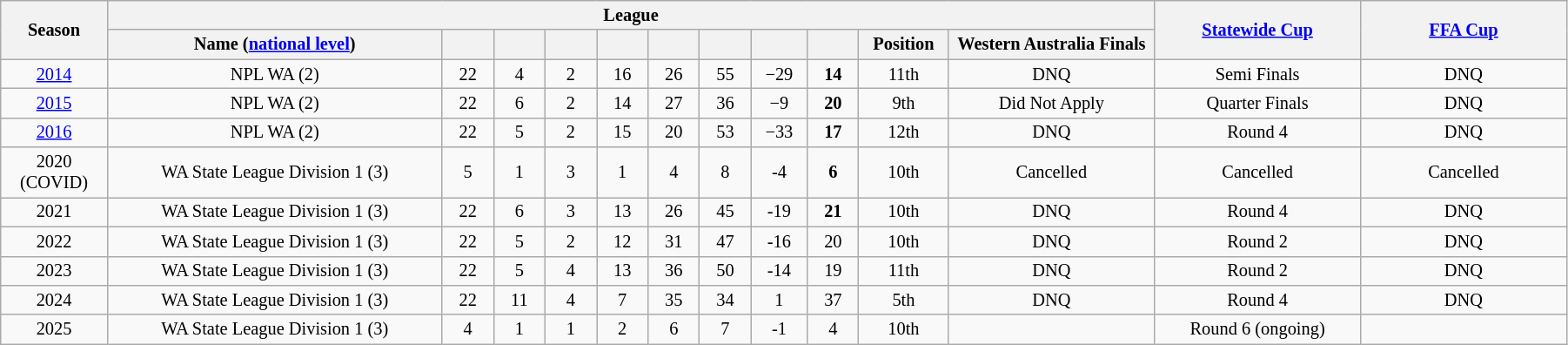<table class="wikitable" style="text-align:center; font-size:85%;width:95%; text-align:center">
<tr>
<th rowspan="2" width="3%">Season</th>
<th colspan="11" rowspan="1" width="28%">League</th>
<th rowspan="2" width="8%"><a href='#'>Statewide Cup</a></th>
<th rowspan="2" width="8%"><a href='#'>FFA Cup</a></th>
</tr>
<tr>
<th width="13%">Name (<a href='#'>national level</a>)</th>
<th width="2%"></th>
<th width="2%"></th>
<th width="2%"></th>
<th width="2%"></th>
<th width="2%"></th>
<th width="2%"></th>
<th width="2%"></th>
<th width="2%"></th>
<th width="2%">Position</th>
<th width="8%">Western Australia Finals</th>
</tr>
<tr>
<td><a href='#'>2014</a></td>
<td>NPL WA (2)</td>
<td>22</td>
<td>4</td>
<td>2</td>
<td>16</td>
<td>26</td>
<td>55</td>
<td>−29</td>
<td><strong>14</strong></td>
<td>11th</td>
<td>DNQ</td>
<td>Semi Finals</td>
<td>DNQ</td>
</tr>
<tr>
<td><a href='#'>2015</a></td>
<td>NPL WA (2)</td>
<td>22</td>
<td>6</td>
<td>2</td>
<td>14</td>
<td>27</td>
<td>36</td>
<td>−9</td>
<td><strong>20</strong></td>
<td>9th</td>
<td>Did Not Apply</td>
<td>Quarter Finals</td>
<td>DNQ</td>
</tr>
<tr>
<td><a href='#'>2016</a></td>
<td>NPL WA (2)</td>
<td>22</td>
<td>5</td>
<td>2</td>
<td>15</td>
<td>20</td>
<td>53</td>
<td>−33</td>
<td><strong>17</strong></td>
<td>12th</td>
<td>DNQ</td>
<td>Round 4</td>
<td>DNQ</td>
</tr>
<tr>
<td>2020 (COVID)</td>
<td>WA State League Division 1 (3)</td>
<td>5</td>
<td>1</td>
<td>3</td>
<td>1</td>
<td>4</td>
<td>8</td>
<td>-4</td>
<td><strong>6</strong></td>
<td>10th</td>
<td>Cancelled</td>
<td>Cancelled</td>
<td>Cancelled</td>
</tr>
<tr>
<td>2021</td>
<td>WA State League Division 1 (3)</td>
<td>22</td>
<td>6</td>
<td>3</td>
<td>13</td>
<td>26</td>
<td>45</td>
<td>-19</td>
<td><strong>21</strong></td>
<td>10th</td>
<td>DNQ</td>
<td>Round 4</td>
<td>DNQ</td>
</tr>
<tr>
<td>2022</td>
<td>WA State League Division 1 (3)</td>
<td>22</td>
<td>5</td>
<td>2</td>
<td>12</td>
<td>31</td>
<td>47</td>
<td>-16</td>
<td>20</td>
<td>10th</td>
<td>DNQ</td>
<td>Round 2</td>
<td>DNQ</td>
</tr>
<tr>
<td>2023</td>
<td>WA State League Division 1 (3)</td>
<td>22</td>
<td>5</td>
<td>4</td>
<td>13</td>
<td>36</td>
<td>50</td>
<td>-14</td>
<td>19</td>
<td>11th</td>
<td>DNQ</td>
<td>Round 2</td>
<td>DNQ</td>
</tr>
<tr>
<td>2024</td>
<td>WA State League Division 1 (3)</td>
<td>22</td>
<td>11</td>
<td>4</td>
<td>7</td>
<td>35</td>
<td>34</td>
<td>1</td>
<td>37</td>
<td>5th</td>
<td>DNQ</td>
<td>Round 4</td>
<td>DNQ</td>
</tr>
<tr>
<td>2025</td>
<td>WA State League Division 1 (3)</td>
<td>4</td>
<td>1</td>
<td>1</td>
<td>2</td>
<td>6</td>
<td>7</td>
<td>-1</td>
<td>4</td>
<td>10th</td>
<td></td>
<td>Round 6 (ongoing)</td>
<td></td>
</tr>
</table>
